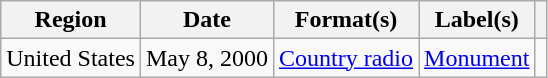<table class="wikitable">
<tr>
<th>Region</th>
<th>Date</th>
<th>Format(s)</th>
<th>Label(s)</th>
<th></th>
</tr>
<tr>
<td>United States</td>
<td>May 8, 2000</td>
<td><a href='#'>Country radio</a></td>
<td><a href='#'>Monument</a></td>
<td></td>
</tr>
</table>
